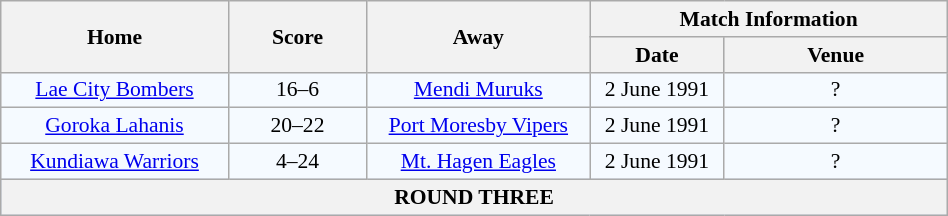<table class="wikitable" width="50%" style="border-collapse:collapse; font-size:90%; text-align:center;">
<tr>
<th rowspan="2" width="10%">Home</th>
<th rowspan="2" width="6%">Score</th>
<th rowspan="2" width="10%">Away</th>
<th colspan="2">Match Information</th>
</tr>
<tr bgcolor="#CCCCCC">
<th width="6%">Date</th>
<th width="10%">Venue</th>
</tr>
<tr bgcolor="#F5FAFF">
<td> <a href='#'>Lae City Bombers</a></td>
<td>16–6</td>
<td><a href='#'>Mendi Muruks</a></td>
<td>2 June 1991</td>
<td>?</td>
</tr>
<tr bgcolor="#F5FAFF">
<td><a href='#'>Goroka Lahanis</a></td>
<td>20–22</td>
<td> <a href='#'>Port Moresby Vipers</a></td>
<td>2 June 1991</td>
<td>?</td>
</tr>
<tr bgcolor="#F5FAFF">
<td><a href='#'>Kundiawa Warriors</a></td>
<td>4–24</td>
<td><a href='#'>Mt. Hagen Eagles</a></td>
<td>2 June 1991</td>
<td>?</td>
</tr>
<tr bgcolor="#C1D8FF">
<th colspan="5"><strong>ROUND THREE</strong> </th>
</tr>
</table>
